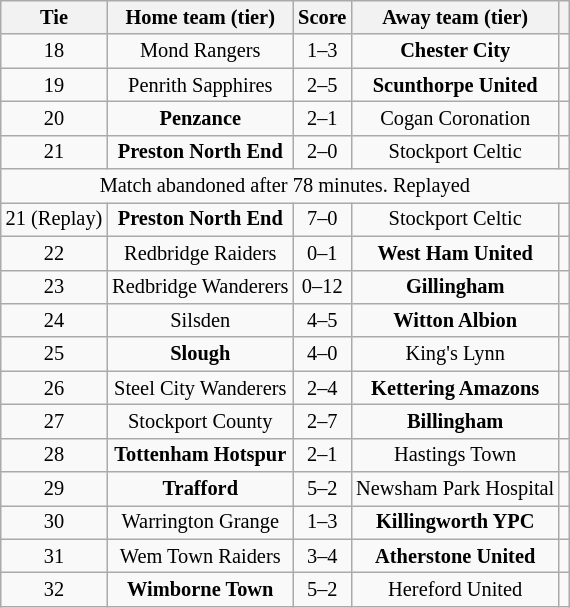<table class="wikitable" style="text-align:center; font-size:85%">
<tr>
<th>Tie</th>
<th>Home team (tier)</th>
<th>Score</th>
<th>Away team (tier)</th>
<th></th>
</tr>
<tr>
<td align="center">18</td>
<td>Mond Rangers</td>
<td align="center">1–3</td>
<td><strong>Chester City</strong></td>
<td></td>
</tr>
<tr>
<td align="center">19</td>
<td>Penrith Sapphires</td>
<td align="center">2–5</td>
<td><strong>Scunthorpe United</strong></td>
<td></td>
</tr>
<tr>
<td align="center">20</td>
<td><strong>Penzance</strong></td>
<td align="center">2–1</td>
<td>Cogan Coronation</td>
<td></td>
</tr>
<tr>
<td align="center">21</td>
<td><strong>Preston North End</strong></td>
<td align="center">2–0</td>
<td>Stockport Celtic</td>
<td></td>
</tr>
<tr>
<td colspan="5" align="center">Match abandoned after 78 minutes. Replayed</td>
</tr>
<tr>
<td align="center">21 (Replay)</td>
<td><strong>Preston North End</strong></td>
<td align="center">7–0</td>
<td>Stockport Celtic</td>
<td></td>
</tr>
<tr>
<td align="center">22</td>
<td>Redbridge Raiders</td>
<td align="center">0–1 </td>
<td><strong>West Ham United</strong></td>
<td></td>
</tr>
<tr>
<td align="center">23</td>
<td>Redbridge Wanderers</td>
<td align="center">0–12</td>
<td><strong>Gillingham</strong></td>
<td></td>
</tr>
<tr>
<td align="center">24</td>
<td>Silsden</td>
<td align="center">4–5</td>
<td><strong>Witton Albion</strong></td>
<td></td>
</tr>
<tr>
<td align="center">25</td>
<td><strong>Slough</strong></td>
<td align="center">4–0</td>
<td>King's Lynn</td>
<td></td>
</tr>
<tr>
<td align="center">26</td>
<td>Steel City Wanderers</td>
<td align="center">2–4</td>
<td><strong>Kettering Amazons</strong></td>
<td></td>
</tr>
<tr>
<td align="center">27</td>
<td>Stockport County</td>
<td align="center">2–7</td>
<td><strong>Billingham</strong></td>
<td></td>
</tr>
<tr>
<td align="center">28</td>
<td><strong>Tottenham Hotspur</strong></td>
<td align="center">2–1</td>
<td>Hastings Town</td>
<td></td>
</tr>
<tr>
<td align="center">29</td>
<td><strong>Trafford</strong></td>
<td align="center">5–2</td>
<td>Newsham Park Hospital</td>
<td></td>
</tr>
<tr>
<td align="center">30</td>
<td>Warrington Grange</td>
<td align="center">1–3</td>
<td><strong>Killingworth YPC</strong></td>
<td></td>
</tr>
<tr>
<td align="center">31</td>
<td>Wem Town Raiders</td>
<td align="center">3–4</td>
<td><strong>Atherstone United</strong></td>
<td></td>
</tr>
<tr>
<td align="center">32</td>
<td><strong>Wimborne Town</strong></td>
<td align="center">5–2</td>
<td>Hereford United</td>
<td></td>
</tr>
</table>
